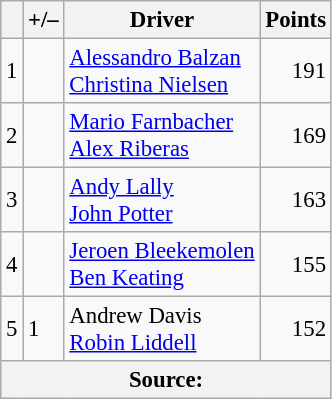<table class="wikitable" style="font-size: 95%;">
<tr>
<th scope="col"></th>
<th scope="col">+/–</th>
<th scope="col">Driver</th>
<th scope="col">Points</th>
</tr>
<tr>
<td align=center>1</td>
<td align="left"></td>
<td> <a href='#'>Alessandro Balzan</a><br> <a href='#'>Christina Nielsen</a></td>
<td align=right>191</td>
</tr>
<tr>
<td align=center>2</td>
<td align="left"></td>
<td> <a href='#'>Mario Farnbacher</a><br> <a href='#'>Alex Riberas</a></td>
<td align=right>169</td>
</tr>
<tr>
<td align=center>3</td>
<td align="left"></td>
<td> <a href='#'>Andy Lally</a><br> <a href='#'>John Potter</a></td>
<td align=right>163</td>
</tr>
<tr>
<td align=center>4</td>
<td align="left"></td>
<td> <a href='#'>Jeroen Bleekemolen</a><br> <a href='#'>Ben Keating</a></td>
<td align=right>155</td>
</tr>
<tr>
<td align=center>5</td>
<td align="left"> 1</td>
<td> Andrew Davis<br> <a href='#'>Robin Liddell</a></td>
<td align=right>152</td>
</tr>
<tr>
<th colspan=5>Source:</th>
</tr>
</table>
